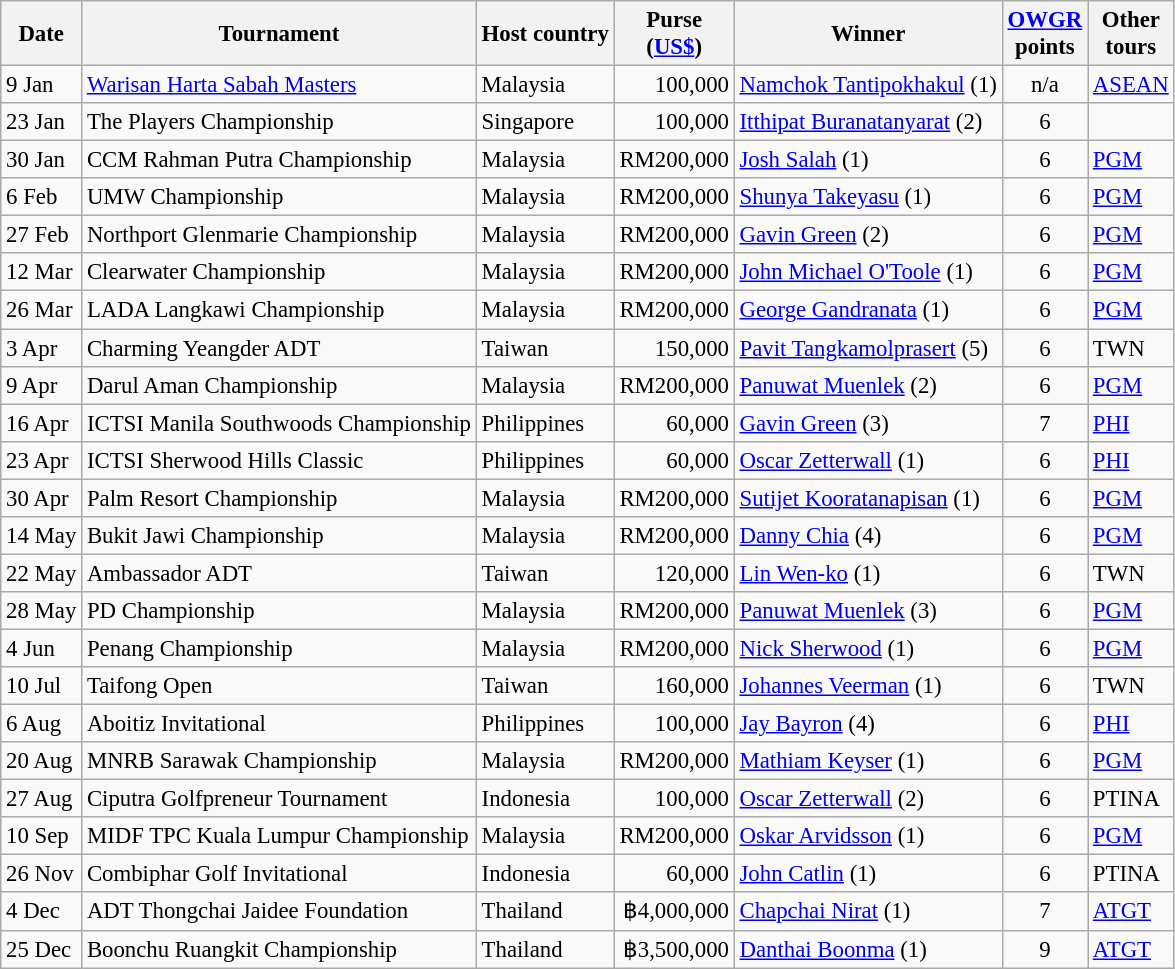<table class="wikitable" style="font-size:95%">
<tr>
<th>Date</th>
<th>Tournament</th>
<th>Host country</th>
<th>Purse<br>(<a href='#'>US$</a>)</th>
<th>Winner</th>
<th><a href='#'>OWGR</a><br>points</th>
<th>Other<br>tours</th>
</tr>
<tr>
<td>9 Jan</td>
<td><a href='#'>Warisan Harta Sabah Masters</a></td>
<td>Malaysia</td>
<td align=right>100,000</td>
<td> <a href='#'>Namchok Tantipokhakul</a> (1)</td>
<td align=center>n/a</td>
<td><a href='#'>ASEAN</a></td>
</tr>
<tr>
<td>23 Jan</td>
<td>The Players Championship</td>
<td>Singapore</td>
<td align=right>100,000</td>
<td> <a href='#'>Itthipat Buranatanyarat</a> (2)</td>
<td align=center>6</td>
<td></td>
</tr>
<tr>
<td>30 Jan</td>
<td>CCM Rahman Putra Championship</td>
<td>Malaysia</td>
<td align=right>RM200,000</td>
<td> <a href='#'>Josh Salah</a> (1)</td>
<td align=center>6</td>
<td><a href='#'>PGM</a></td>
</tr>
<tr>
<td>6 Feb</td>
<td>UMW Championship</td>
<td>Malaysia</td>
<td align=right>RM200,000</td>
<td> <a href='#'>Shunya Takeyasu</a> (1)</td>
<td align=center>6</td>
<td><a href='#'>PGM</a></td>
</tr>
<tr>
<td>27 Feb</td>
<td>Northport Glenmarie Championship</td>
<td>Malaysia</td>
<td align=right>RM200,000</td>
<td> <a href='#'>Gavin Green</a> (2)</td>
<td align=center>6</td>
<td><a href='#'>PGM</a></td>
</tr>
<tr>
<td>12 Mar</td>
<td>Clearwater Championship</td>
<td>Malaysia</td>
<td align=right>RM200,000</td>
<td> <a href='#'>John Michael O'Toole</a> (1)</td>
<td align=center>6</td>
<td><a href='#'>PGM</a></td>
</tr>
<tr>
<td>26 Mar</td>
<td>LADA Langkawi Championship</td>
<td>Malaysia</td>
<td align=right>RM200,000</td>
<td> <a href='#'>George Gandranata</a> (1)</td>
<td align=center>6</td>
<td><a href='#'>PGM</a></td>
</tr>
<tr>
<td>3 Apr</td>
<td>Charming Yeangder ADT</td>
<td>Taiwan</td>
<td align=right>150,000</td>
<td> <a href='#'>Pavit Tangkamolprasert</a> (5)</td>
<td align=center>6</td>
<td>TWN</td>
</tr>
<tr>
<td>9 Apr</td>
<td>Darul Aman Championship</td>
<td>Malaysia</td>
<td align=right>RM200,000</td>
<td> <a href='#'>Panuwat Muenlek</a> (2)</td>
<td align=center>6</td>
<td><a href='#'>PGM</a></td>
</tr>
<tr>
<td>16 Apr</td>
<td>ICTSI Manila Southwoods Championship</td>
<td>Philippines</td>
<td align=right>60,000</td>
<td> <a href='#'>Gavin Green</a> (3)</td>
<td align=center>7</td>
<td><a href='#'>PHI</a></td>
</tr>
<tr>
<td>23 Apr</td>
<td>ICTSI Sherwood Hills Classic</td>
<td>Philippines</td>
<td align=right>60,000</td>
<td> <a href='#'>Oscar Zetterwall</a> (1)</td>
<td align=center>6</td>
<td><a href='#'>PHI</a></td>
</tr>
<tr>
<td>30 Apr</td>
<td>Palm Resort Championship</td>
<td>Malaysia</td>
<td align=right>RM200,000</td>
<td> <a href='#'>Sutijet Kooratanapisan</a> (1)</td>
<td align=center>6</td>
<td><a href='#'>PGM</a></td>
</tr>
<tr>
<td>14 May</td>
<td>Bukit Jawi Championship</td>
<td>Malaysia</td>
<td align=right>RM200,000</td>
<td> <a href='#'>Danny Chia</a> (4)</td>
<td align=center>6</td>
<td><a href='#'>PGM</a></td>
</tr>
<tr>
<td>22 May</td>
<td>Ambassador ADT</td>
<td>Taiwan</td>
<td align=right>120,000</td>
<td> <a href='#'>Lin Wen-ko</a> (1)</td>
<td align=center>6</td>
<td>TWN</td>
</tr>
<tr>
<td>28 May</td>
<td>PD Championship</td>
<td>Malaysia</td>
<td align=right>RM200,000</td>
<td> <a href='#'>Panuwat Muenlek</a> (3)</td>
<td align=center>6</td>
<td><a href='#'>PGM</a></td>
</tr>
<tr>
<td>4 Jun</td>
<td>Penang Championship</td>
<td>Malaysia</td>
<td align=right>RM200,000</td>
<td> <a href='#'>Nick Sherwood</a> (1)</td>
<td align=center>6</td>
<td><a href='#'>PGM</a></td>
</tr>
<tr>
<td>10 Jul</td>
<td>Taifong Open</td>
<td>Taiwan</td>
<td align=right>160,000</td>
<td> <a href='#'>Johannes Veerman</a> (1)</td>
<td align=center>6</td>
<td>TWN</td>
</tr>
<tr>
<td>6 Aug</td>
<td>Aboitiz Invitational</td>
<td>Philippines</td>
<td align=right>100,000</td>
<td> <a href='#'>Jay Bayron</a> (4)</td>
<td align=center>6</td>
<td><a href='#'>PHI</a></td>
</tr>
<tr>
<td>20 Aug</td>
<td>MNRB Sarawak Championship</td>
<td>Malaysia</td>
<td align=right>RM200,000</td>
<td> <a href='#'>Mathiam Keyser</a> (1)</td>
<td align=center>6</td>
<td><a href='#'>PGM</a></td>
</tr>
<tr>
<td>27 Aug</td>
<td>Ciputra Golfpreneur Tournament</td>
<td>Indonesia</td>
<td align=right>100,000</td>
<td> <a href='#'>Oscar Zetterwall</a> (2)</td>
<td align=center>6</td>
<td>PTINA</td>
</tr>
<tr>
<td>10 Sep</td>
<td>MIDF TPC Kuala Lumpur Championship</td>
<td>Malaysia</td>
<td align=right>RM200,000</td>
<td> <a href='#'>Oskar Arvidsson</a> (1)</td>
<td align=center>6</td>
<td><a href='#'>PGM</a></td>
</tr>
<tr>
<td>26 Nov</td>
<td>Combiphar Golf Invitational</td>
<td>Indonesia</td>
<td align=right>60,000</td>
<td> <a href='#'>John Catlin</a> (1)</td>
<td align=center>6</td>
<td>PTINA</td>
</tr>
<tr>
<td>4 Dec</td>
<td>ADT Thongchai Jaidee Foundation</td>
<td>Thailand</td>
<td align=right>฿4,000,000</td>
<td> <a href='#'>Chapchai Nirat</a> (1)</td>
<td align=center>7</td>
<td><a href='#'>ATGT</a></td>
</tr>
<tr>
<td>25 Dec</td>
<td>Boonchu Ruangkit Championship</td>
<td>Thailand</td>
<td align=right>฿3,500,000</td>
<td> <a href='#'>Danthai Boonma</a> (1)</td>
<td align=center>9</td>
<td><a href='#'>ATGT</a></td>
</tr>
</table>
